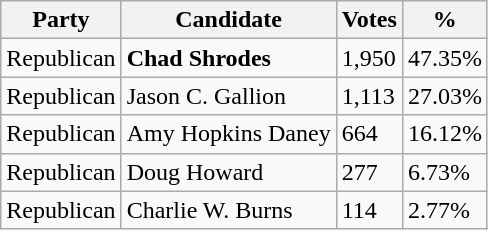<table class="wikitable">
<tr>
<th>Party</th>
<th>Candidate</th>
<th>Votes</th>
<th>%</th>
</tr>
<tr>
<td>Republican</td>
<td><strong>Chad Shrodes</strong></td>
<td>1,950</td>
<td>47.35%</td>
</tr>
<tr>
<td>Republican</td>
<td>Jason C. Gallion</td>
<td>1,113</td>
<td>27.03%</td>
</tr>
<tr>
<td>Republican</td>
<td>Amy Hopkins Daney</td>
<td>664</td>
<td>16.12%</td>
</tr>
<tr>
<td>Republican</td>
<td>Doug Howard</td>
<td>277</td>
<td>6.73%</td>
</tr>
<tr>
<td>Republican</td>
<td>Charlie W. Burns</td>
<td>114</td>
<td>2.77%</td>
</tr>
</table>
